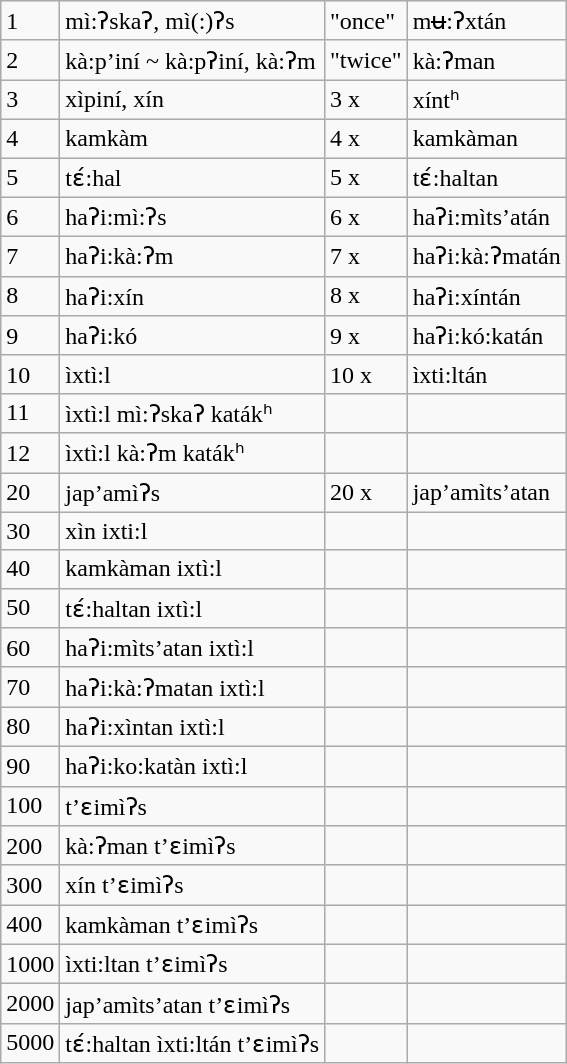<table class="wikitable" border="1">
<tr>
<td>1</td>
<td>mì:ʔskaʔ, mì(:)ʔs</td>
<td>"once"</td>
<td>mʉ:ʔxtán</td>
</tr>
<tr>
<td>2</td>
<td>kà:p’iní ~ kà:pʔiní, kà:ʔm</td>
<td>"twice"</td>
<td>kà:ʔman</td>
</tr>
<tr>
<td>3</td>
<td>xìpiní, xín</td>
<td>3 x</td>
<td>xíntʰ</td>
</tr>
<tr>
<td>4</td>
<td>kamkàm</td>
<td>4 x</td>
<td>kamkàman</td>
</tr>
<tr>
<td>5</td>
<td>tɛ́:hal</td>
<td>5 x</td>
<td>tɛ́:haltan</td>
</tr>
<tr>
<td>6</td>
<td>haʔi:mì:ʔs</td>
<td>6 x</td>
<td>haʔi:mìts’atán</td>
</tr>
<tr>
<td>7</td>
<td>haʔi:kà:ʔm</td>
<td>7 x</td>
<td>haʔi:kà:ʔmatán</td>
</tr>
<tr>
<td>8</td>
<td>haʔi:xín</td>
<td>8 x</td>
<td>haʔi:xíntán</td>
</tr>
<tr>
<td>9</td>
<td>haʔi:kó</td>
<td>9 x</td>
<td>haʔi:kó:katán</td>
</tr>
<tr>
<td>10</td>
<td>ìxtì:l</td>
<td>10 x</td>
<td>ìxti:ltán</td>
</tr>
<tr>
<td>11</td>
<td>ìxtì:l mì:ʔskaʔ katákʰ</td>
<td></td>
<td></td>
</tr>
<tr>
<td>12</td>
<td>ìxtì:l kà:ʔm katákʰ</td>
<td></td>
<td></td>
</tr>
<tr>
<td>20</td>
<td>jap’amìʔs</td>
<td>20 x</td>
<td>jap’amìts’atan</td>
</tr>
<tr>
<td>30</td>
<td>xìn ixti:l</td>
<td></td>
<td></td>
</tr>
<tr>
<td>40</td>
<td>kamkàman ixtì:l</td>
<td></td>
<td></td>
</tr>
<tr>
<td>50</td>
<td>tɛ́:haltan ixtì:l</td>
<td></td>
<td></td>
</tr>
<tr>
<td>60</td>
<td>haʔi:mìts’atan ixtì:l</td>
<td></td>
<td></td>
</tr>
<tr>
<td>70</td>
<td>haʔi:kà:ʔmatan ixtì:l</td>
<td></td>
<td></td>
</tr>
<tr>
<td>80</td>
<td>haʔi:xìntan ixtì:l</td>
<td></td>
<td></td>
</tr>
<tr>
<td>90</td>
<td>haʔi:ko:katàn ixtì:l</td>
<td></td>
<td></td>
</tr>
<tr>
<td>100</td>
<td>t’ɛimìʔs</td>
<td></td>
<td></td>
</tr>
<tr>
<td>200</td>
<td>kà:ʔman t’ɛimìʔs</td>
<td></td>
<td></td>
</tr>
<tr>
<td>300</td>
<td>xín t’ɛimìʔs</td>
<td></td>
<td></td>
</tr>
<tr>
<td>400</td>
<td>kamkàman t’ɛimìʔs</td>
<td></td>
<td></td>
</tr>
<tr>
<td>1000</td>
<td>ìxti:ltan t’ɛimìʔs</td>
<td></td>
<td></td>
</tr>
<tr>
<td>2000</td>
<td>jap’amìts’atan t’ɛimìʔs</td>
<td></td>
<td></td>
</tr>
<tr>
<td>5000</td>
<td>tɛ́:haltan ìxti:ltán t’ɛimìʔs</td>
<td></td>
<td></td>
</tr>
</table>
